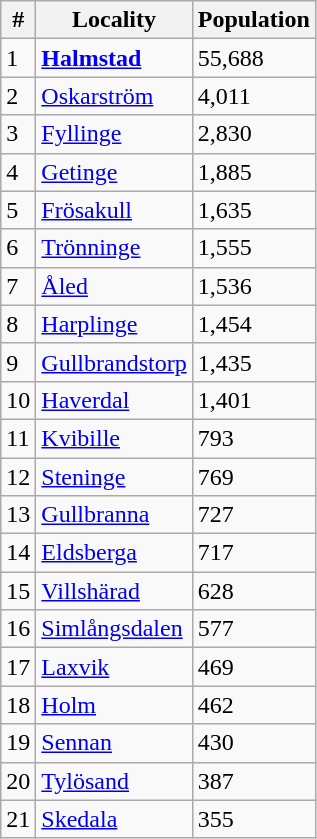<table class="wikitable">
<tr>
<th>#</th>
<th>Locality</th>
<th>Population</th>
</tr>
<tr>
<td>1</td>
<td><strong><a href='#'>Halmstad</a></strong></td>
<td>55,688</td>
</tr>
<tr>
<td>2</td>
<td><a href='#'>Oskarström</a></td>
<td>4,011</td>
</tr>
<tr>
<td>3</td>
<td><a href='#'>Fyllinge</a></td>
<td>2,830</td>
</tr>
<tr>
<td>4</td>
<td><a href='#'>Getinge</a></td>
<td>1,885</td>
</tr>
<tr>
<td>5</td>
<td><a href='#'>Frösakull</a></td>
<td>1,635</td>
</tr>
<tr>
<td>6</td>
<td><a href='#'>Trönninge</a></td>
<td>1,555</td>
</tr>
<tr>
<td>7</td>
<td><a href='#'>Åled</a></td>
<td>1,536</td>
</tr>
<tr>
<td>8</td>
<td><a href='#'>Harplinge</a></td>
<td>1,454</td>
</tr>
<tr>
<td>9</td>
<td><a href='#'>Gullbrandstorp</a></td>
<td>1,435</td>
</tr>
<tr>
<td>10</td>
<td><a href='#'>Haverdal</a></td>
<td>1,401</td>
</tr>
<tr>
<td>11</td>
<td><a href='#'>Kvibille</a></td>
<td>793</td>
</tr>
<tr>
<td>12</td>
<td><a href='#'>Steninge</a></td>
<td>769</td>
</tr>
<tr>
<td>13</td>
<td><a href='#'>Gullbranna</a></td>
<td>727</td>
</tr>
<tr>
<td>14</td>
<td><a href='#'>Eldsberga</a></td>
<td>717</td>
</tr>
<tr>
<td>15</td>
<td><a href='#'>Villshärad</a></td>
<td>628</td>
</tr>
<tr>
<td>16</td>
<td><a href='#'>Simlångsdalen</a></td>
<td>577</td>
</tr>
<tr>
<td>17</td>
<td><a href='#'>Laxvik</a></td>
<td>469</td>
</tr>
<tr>
<td>18</td>
<td><a href='#'>Holm</a></td>
<td>462</td>
</tr>
<tr>
<td>19</td>
<td><a href='#'>Sennan</a></td>
<td>430</td>
</tr>
<tr>
<td>20</td>
<td><a href='#'>Tylösand</a></td>
<td>387</td>
</tr>
<tr>
<td>21</td>
<td><a href='#'>Skedala</a></td>
<td>355</td>
</tr>
</table>
